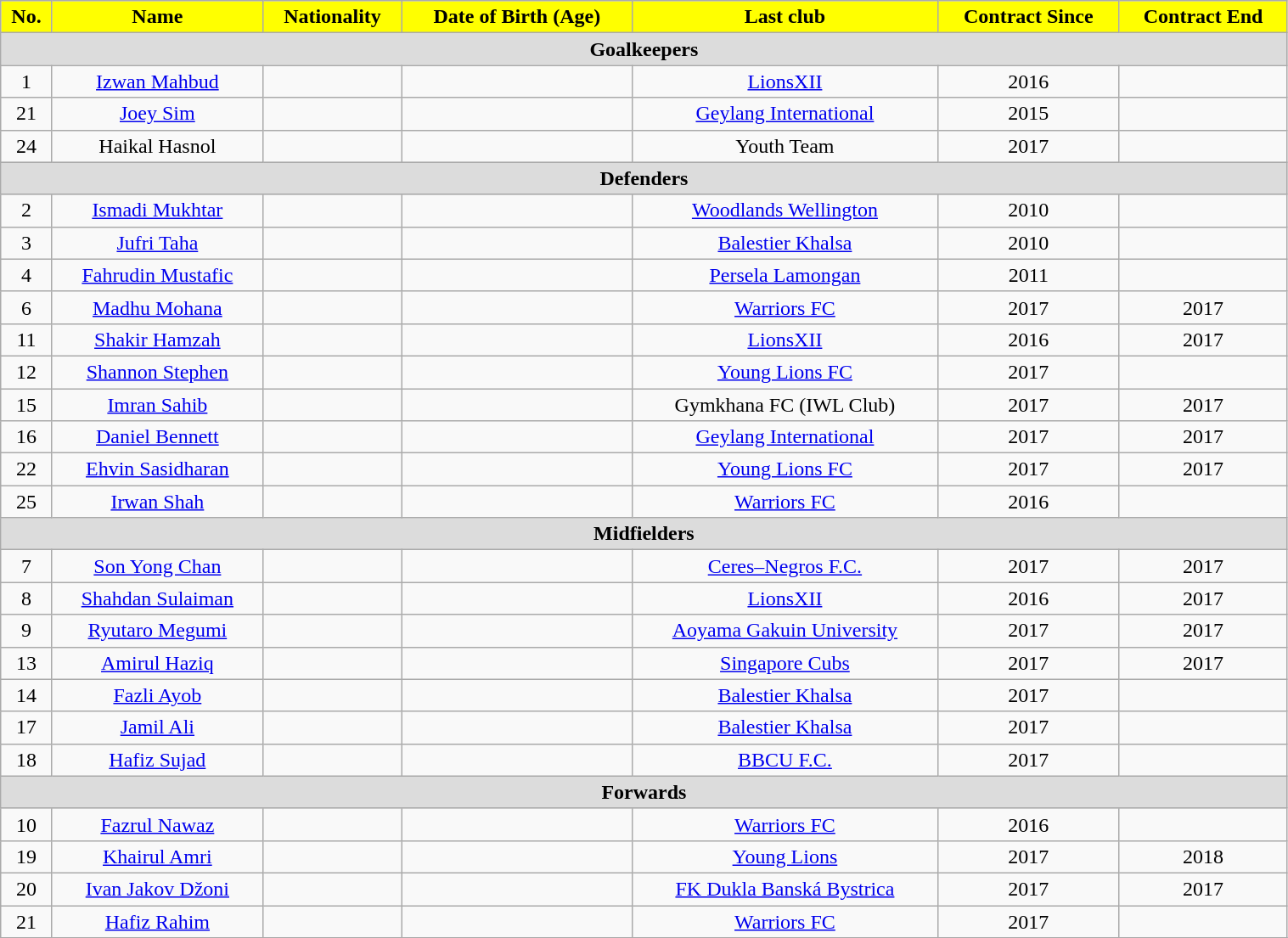<table class="wikitable" style="text-align:center; font-size:100%; width:80%;">
<tr>
<th style="background:#FFFF00; color:black; text-align:center;">No.</th>
<th style="background:#FFFF00; color:black; text-align:center;">Name</th>
<th style="background:#FFFF00; color:black; text-align:center;">Nationality</th>
<th style="background:#FFFF00; color:black; text-align:center;">Date of Birth (Age)</th>
<th style="background:#FFFF00; color:black; text-align:center;">Last club</th>
<th style="background:#FFFF00; color:black; text-align:center;">Contract Since</th>
<th style="background:#FFFF00; color:black; text-align:center;">Contract End</th>
</tr>
<tr>
<th colspan="8" style="background:#dcdcdc; text-align:center;">Goalkeepers</th>
</tr>
<tr>
<td>1</td>
<td><a href='#'>Izwan Mahbud</a></td>
<td></td>
<td></td>
<td><a href='#'>LionsXII</a></td>
<td>2016</td>
<td></td>
</tr>
<tr>
<td>21</td>
<td><a href='#'>Joey Sim</a></td>
<td></td>
<td></td>
<td><a href='#'>Geylang International</a></td>
<td>2015</td>
<td></td>
</tr>
<tr>
<td>24</td>
<td>Haikal Hasnol</td>
<td></td>
<td></td>
<td>Youth Team</td>
<td>2017</td>
<td></td>
</tr>
<tr>
<th colspan="8" style="background:#dcdcdc; text-align:center;">Defenders</th>
</tr>
<tr>
<td>2</td>
<td><a href='#'>Ismadi Mukhtar</a></td>
<td></td>
<td></td>
<td><a href='#'>Woodlands Wellington</a></td>
<td>2010</td>
<td></td>
</tr>
<tr>
<td>3</td>
<td><a href='#'>Jufri Taha</a></td>
<td></td>
<td></td>
<td><a href='#'>Balestier Khalsa</a></td>
<td>2010</td>
<td></td>
</tr>
<tr>
<td>4</td>
<td><a href='#'>Fahrudin Mustafic</a></td>
<td></td>
<td></td>
<td><a href='#'>Persela Lamongan</a></td>
<td>2011</td>
<td></td>
</tr>
<tr>
<td>6</td>
<td><a href='#'>Madhu Mohana</a></td>
<td></td>
<td></td>
<td><a href='#'>Warriors FC</a></td>
<td>2017</td>
<td>2017</td>
</tr>
<tr>
<td>11</td>
<td><a href='#'>Shakir Hamzah</a></td>
<td></td>
<td></td>
<td><a href='#'>LionsXII</a></td>
<td>2016</td>
<td>2017</td>
</tr>
<tr>
<td>12</td>
<td><a href='#'>Shannon Stephen</a></td>
<td></td>
<td></td>
<td><a href='#'>Young Lions FC</a></td>
<td>2017</td>
<td></td>
</tr>
<tr>
<td>15</td>
<td><a href='#'>Imran Sahib</a></td>
<td></td>
<td></td>
<td>Gymkhana FC (IWL Club)</td>
<td>2017</td>
<td>2017</td>
</tr>
<tr>
<td>16</td>
<td><a href='#'>Daniel Bennett</a></td>
<td></td>
<td></td>
<td><a href='#'>Geylang International</a></td>
<td>2017</td>
<td>2017</td>
</tr>
<tr>
<td>22</td>
<td><a href='#'>Ehvin Sasidharan</a></td>
<td></td>
<td></td>
<td><a href='#'>Young Lions FC</a></td>
<td>2017</td>
<td>2017</td>
</tr>
<tr>
<td>25</td>
<td><a href='#'>Irwan Shah</a></td>
<td></td>
<td></td>
<td><a href='#'>Warriors FC</a></td>
<td>2016</td>
<td></td>
</tr>
<tr>
<th colspan="8" style="background:#dcdcdc; text-align:center;">Midfielders</th>
</tr>
<tr>
<td>7</td>
<td><a href='#'>Son Yong Chan</a></td>
<td></td>
<td></td>
<td><a href='#'>Ceres–Negros F.C.</a></td>
<td>2017</td>
<td>2017</td>
</tr>
<tr>
<td>8</td>
<td><a href='#'>Shahdan Sulaiman</a></td>
<td></td>
<td></td>
<td><a href='#'>LionsXII</a></td>
<td>2016</td>
<td>2017</td>
</tr>
<tr>
<td>9</td>
<td><a href='#'>Ryutaro Megumi</a></td>
<td></td>
<td></td>
<td><a href='#'>Aoyama Gakuin University</a></td>
<td>2017</td>
<td>2017</td>
</tr>
<tr>
<td>13</td>
<td><a href='#'>Amirul Haziq</a></td>
<td></td>
<td></td>
<td><a href='#'>Singapore Cubs</a></td>
<td>2017</td>
<td>2017</td>
</tr>
<tr>
<td>14</td>
<td><a href='#'>Fazli Ayob</a></td>
<td></td>
<td></td>
<td><a href='#'>Balestier Khalsa</a></td>
<td>2017</td>
<td></td>
</tr>
<tr>
<td>17</td>
<td><a href='#'>Jamil Ali</a></td>
<td></td>
<td></td>
<td><a href='#'>Balestier Khalsa</a></td>
<td>2017</td>
<td></td>
</tr>
<tr>
<td>18</td>
<td><a href='#'>Hafiz Sujad</a></td>
<td></td>
<td></td>
<td><a href='#'>BBCU F.C.</a></td>
<td>2017</td>
<td></td>
</tr>
<tr>
<th colspan="8" style="background:#dcdcdc; text-align:center;">Forwards</th>
</tr>
<tr>
<td>10</td>
<td><a href='#'>Fazrul Nawaz</a></td>
<td></td>
<td></td>
<td><a href='#'>Warriors FC</a></td>
<td>2016</td>
<td></td>
</tr>
<tr>
<td>19</td>
<td><a href='#'>Khairul Amri</a></td>
<td></td>
<td></td>
<td><a href='#'>Young Lions</a></td>
<td>2017</td>
<td>2018</td>
</tr>
<tr>
<td>20</td>
<td><a href='#'>Ivan Jakov Džoni</a></td>
<td></td>
<td></td>
<td><a href='#'>FK Dukla Banská Bystrica</a></td>
<td>2017</td>
<td>2017</td>
</tr>
<tr>
<td>21</td>
<td><a href='#'>Hafiz Rahim</a></td>
<td></td>
<td></td>
<td><a href='#'>Warriors FC</a></td>
<td>2017</td>
<td></td>
</tr>
<tr>
</tr>
</table>
